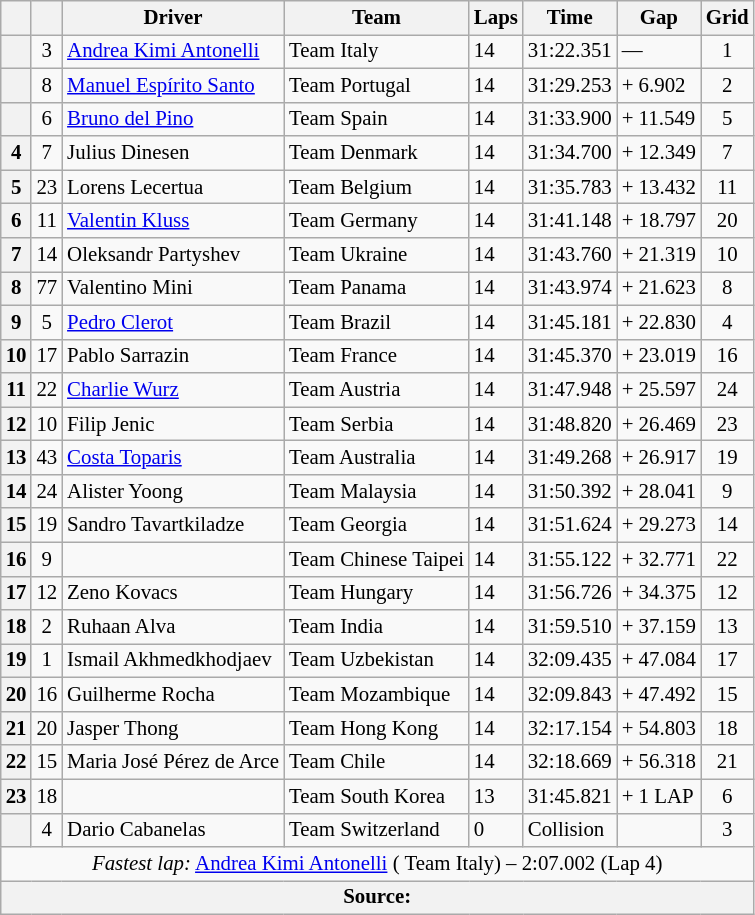<table class="wikitable" style="font-size: 87%;">
<tr>
<th></th>
<th></th>
<th>Driver</th>
<th>Team</th>
<th>Laps</th>
<th>Time</th>
<th>Gap</th>
<th>Grid</th>
</tr>
<tr>
<th></th>
<td align=center>3</td>
<td><a href='#'>Andrea Kimi Antonelli</a></td>
<td> Team Italy</td>
<td>14</td>
<td>31:22.351</td>
<td>—</td>
<td align=center>1</td>
</tr>
<tr>
<th></th>
<td align=center>8</td>
<td><a href='#'>Manuel Espírito Santo</a></td>
<td> Team Portugal</td>
<td>14</td>
<td>31:29.253</td>
<td>+ 6.902</td>
<td align=center>2</td>
</tr>
<tr>
<th></th>
<td align=center>6</td>
<td><a href='#'>Bruno del Pino</a></td>
<td> Team Spain</td>
<td>14</td>
<td>31:33.900</td>
<td>+ 11.549</td>
<td align=center>5</td>
</tr>
<tr>
<th>4</th>
<td align=center>7</td>
<td>Julius Dinesen</td>
<td> Team Denmark</td>
<td>14</td>
<td>31:34.700</td>
<td>+ 12.349</td>
<td align=center>7</td>
</tr>
<tr>
<th>5</th>
<td align=center>23</td>
<td>Lorens Lecertua</td>
<td> Team Belgium</td>
<td>14</td>
<td>31:35.783</td>
<td>+ 13.432</td>
<td align=center>11</td>
</tr>
<tr>
<th>6</th>
<td align=center>11</td>
<td><a href='#'>Valentin Kluss</a></td>
<td> Team Germany</td>
<td>14</td>
<td>31:41.148</td>
<td>+ 18.797</td>
<td align=center>20</td>
</tr>
<tr>
<th>7</th>
<td align=center>14</td>
<td>Oleksandr Partyshev</td>
<td> Team Ukraine</td>
<td>14</td>
<td>31:43.760</td>
<td>+ 21.319</td>
<td align=center>10</td>
</tr>
<tr>
<th>8</th>
<td align=center>77</td>
<td>Valentino Mini</td>
<td> Team Panama</td>
<td>14</td>
<td>31:43.974</td>
<td>+ 21.623</td>
<td align=center>8</td>
</tr>
<tr>
<th>9</th>
<td align=center>5</td>
<td><a href='#'>Pedro Clerot</a></td>
<td> Team Brazil</td>
<td>14</td>
<td>31:45.181</td>
<td>+ 22.830 </td>
<td align=center>4</td>
</tr>
<tr>
<th>10</th>
<td align=center>17</td>
<td>Pablo Sarrazin</td>
<td> Team France</td>
<td>14</td>
<td>31:45.370</td>
<td>+ 23.019</td>
<td align=center>16</td>
</tr>
<tr>
<th>11</th>
<td align=center>22</td>
<td><a href='#'>Charlie Wurz</a></td>
<td> Team Austria</td>
<td>14</td>
<td>31:47.948</td>
<td>+ 25.597 </td>
<td align=center>24</td>
</tr>
<tr>
<th>12</th>
<td align=center>10</td>
<td>Filip Jenic</td>
<td> Team Serbia</td>
<td>14</td>
<td>31:48.820</td>
<td>+ 26.469</td>
<td align=center>23</td>
</tr>
<tr>
<th>13</th>
<td align=center>43</td>
<td><a href='#'>Costa Toparis</a></td>
<td> Team Australia</td>
<td>14</td>
<td>31:49.268</td>
<td>+ 26.917</td>
<td align=center>19</td>
</tr>
<tr>
<th>14</th>
<td align=center>24</td>
<td>Alister Yoong</td>
<td> Team Malaysia</td>
<td>14</td>
<td>31:50.392</td>
<td>+ 28.041</td>
<td align=center>9</td>
</tr>
<tr>
<th>15</th>
<td align=center>19</td>
<td>Sandro Tavartkiladze</td>
<td> Team Georgia</td>
<td>14</td>
<td>31:51.624</td>
<td>+ 29.273</td>
<td align=center>14</td>
</tr>
<tr>
<th>16</th>
<td align=center>9</td>
<td></td>
<td> Team Chinese Taipei</td>
<td>14</td>
<td>31:55.122</td>
<td>+ 32.771</td>
<td align=center>22</td>
</tr>
<tr>
<th>17</th>
<td align=center>12</td>
<td>Zeno Kovacs</td>
<td> Team Hungary</td>
<td>14</td>
<td>31:56.726</td>
<td>+ 34.375</td>
<td align=center>12</td>
</tr>
<tr>
<th>18</th>
<td align=center>2</td>
<td>Ruhaan Alva</td>
<td> Team India</td>
<td>14</td>
<td>31:59.510</td>
<td>+ 37.159</td>
<td align=center>13</td>
</tr>
<tr>
<th>19</th>
<td align=center>1</td>
<td>Ismail Akhmedkhodjaev</td>
<td> Team Uzbekistan</td>
<td>14</td>
<td>32:09.435</td>
<td>+ 47.084</td>
<td align=center>17</td>
</tr>
<tr>
<th>20</th>
<td align=center>16</td>
<td>Guilherme Rocha</td>
<td> Team Mozambique</td>
<td>14</td>
<td>32:09.843</td>
<td>+ 47.492</td>
<td align=center>15</td>
</tr>
<tr>
<th>21</th>
<td align=center>20</td>
<td>Jasper Thong</td>
<td> Team Hong Kong</td>
<td>14</td>
<td>32:17.154</td>
<td>+ 54.803</td>
<td align=center>18</td>
</tr>
<tr>
<th>22</th>
<td align=center>15</td>
<td>Maria José Pérez de Arce</td>
<td> Team Chile</td>
<td>14</td>
<td>32:18.669</td>
<td>+ 56.318</td>
<td align=center>21</td>
</tr>
<tr>
<th>23</th>
<td align=center>18</td>
<td></td>
<td> Team South Korea</td>
<td>13</td>
<td>31:45.821</td>
<td>+ 1 LAP</td>
<td align=center>6</td>
</tr>
<tr>
<th></th>
<td align=center>4</td>
<td>Dario Cabanelas</td>
<td> Team Switzerland</td>
<td>0</td>
<td>Collision</td>
<td></td>
<td align=center>3</td>
</tr>
<tr>
<td colspan="9" align="center"><em>Fastest lap:</em> <a href='#'>Andrea Kimi Antonelli</a> ( Team Italy) – 2:07.002 (Lap 4)</td>
</tr>
<tr>
<th colspan=9>Source:</th>
</tr>
</table>
